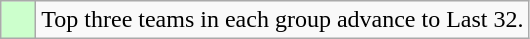<table class="wikitable">
<tr>
<td style="background:#cfc;">    </td>
<td>Top three teams in each group advance to Last 32.</td>
</tr>
</table>
